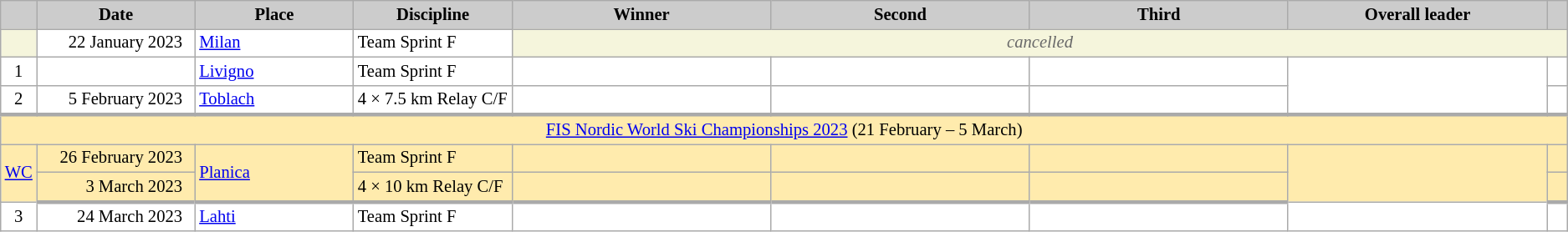<table class="wikitable plainrowheaders" style="background:#fff; font-size:86%; line-height:16px; border:grey solid 1px; border-collapse:collapse;">
<tr style="background:#ccc; text-align:center;">
<th scope="col" style="background:#ccc; width=20 px;"></th>
<th scope="col" style="background:#ccc; width:120px;">Date</th>
<th scope="col" style="background:#ccc; width:120px;">Place</th>
<th scope="col" style="background:#ccc; width:120px;">Discipline</th>
<th scope="col" style="background:#ccc; width:200px;">Winner</th>
<th scope="col" style="background:#ccc; width:200px;">Second</th>
<th scope="col" style="background:#ccc; width:200px;">Third</th>
<th scope="col" style="background:#ccc; width:200px;">Overall leader</th>
<th scope="col" style="background:#ccc; width:10px;"></th>
</tr>
<tr>
<td bgcolor="F5F5DC"></td>
<td align=right>22 January 2023  </td>
<td> <a href='#'>Milan</a></td>
<td>Team Sprint F</td>
<td colspan=5 align=center bgcolor="F5F5DC" style=color:#696969><em>cancelled</em></td>
</tr>
<tr>
<td align=center>1</td>
<td align=right>  </td>
<td> <a href='#'>Livigno</a></td>
<td>Team Sprint F</td>
<td></td>
<td></td>
<td></td>
<td rowspan=2></td>
<td></td>
</tr>
<tr>
<td align=center>2</td>
<td align=right>5 February 2023  </td>
<td> <a href='#'>Toblach</a></td>
<td>4 × 7.5 km Relay C/F</td>
<td></td>
<td></td>
<td></td>
<td></td>
</tr>
<tr style="background:#FFEBAD">
<td align=center style="border-top-width:3px" colspan=11><a href='#'>FIS Nordic World Ski Championships 2023</a> (21 February – 5 March)</td>
</tr>
<tr style="background:#FFEBAD">
<td rowspan=2 align="center" style=color:#696969 style="border-bottom-width:3px"><a href='#'>WC</a></td>
<td align="right">26 February 2023  </td>
<td rowspan=2 style="border-bottom-width:3px"> <a href='#'>Planica</a></td>
<td>Team Sprint F</td>
<td></td>
<td></td>
<td></td>
<td rowspan=2 align="center" style=color:#696969 style="border-bottom-width:3px"></td>
<td></td>
</tr>
<tr style="background:#FFEBAD">
<td style="border-bottom-width:3px" align="right">3 March 2023  </td>
<td style="border-bottom-width:3px">4 × 10 km Relay C/F</td>
<td style="border-bottom-width:3px"></td>
<td style="border-bottom-width:3px"></td>
<td style="border-bottom-width:3px"></td>
<td style="border-bottom-width:3px"></td>
</tr>
<tr>
<td align=center>3</td>
<td align=right>24 March 2023  </td>
<td align=left> <a href='#'>Lahti</a></td>
<td>Team Sprint F</td>
<td></td>
<td></td>
<td></td>
<td></td>
<td></td>
</tr>
</table>
